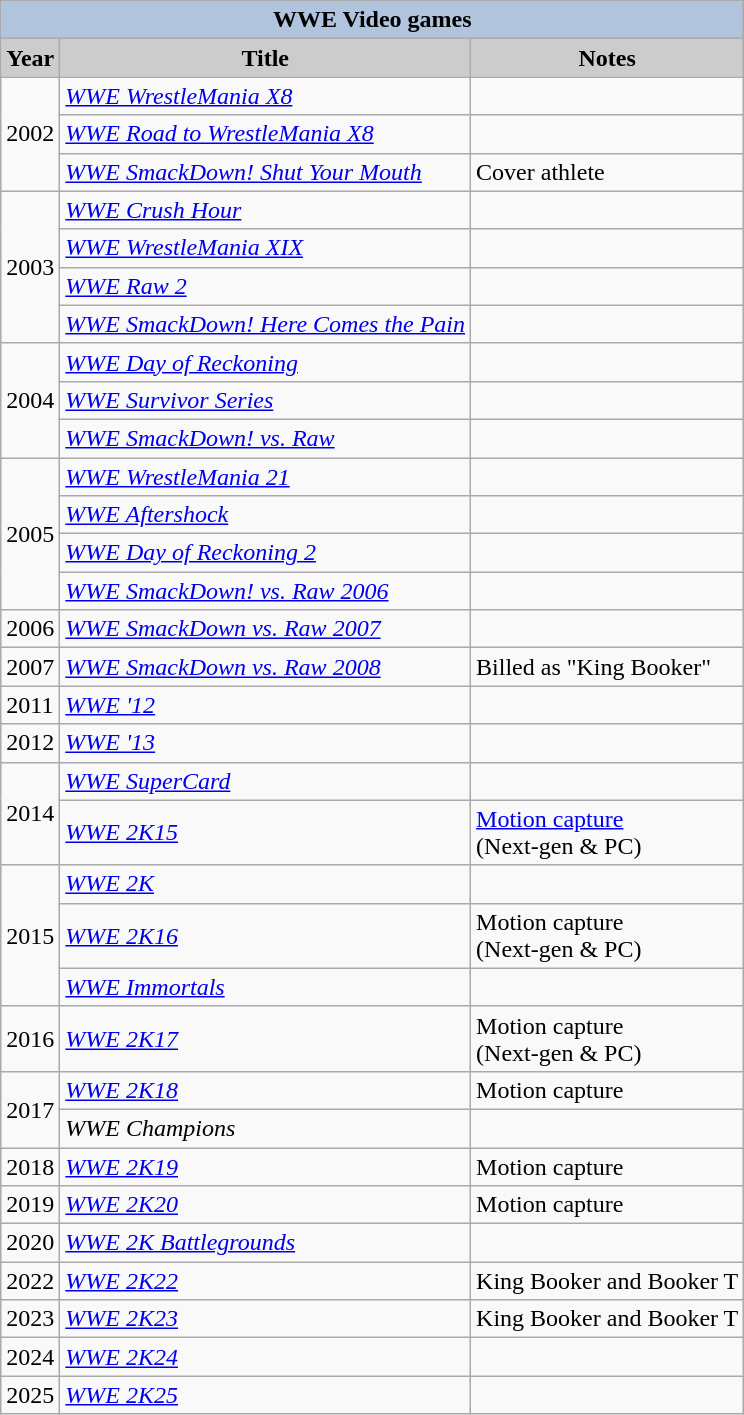<table class="wikitable sortable">
<tr style="text-align:center;">
<th colspan=4 style="background:#B0C4DE;">WWE Video games</th>
</tr>
<tr style="text-align:center;">
<th style="background:#ccc;">Year</th>
<th style="background:#ccc;">Title</th>
<th style="background:#ccc;">Notes</th>
</tr>
<tr>
<td rowspan="3">2002</td>
<td><em><a href='#'>WWE WrestleMania X8</a></em></td>
<td></td>
</tr>
<tr>
<td><em><a href='#'>WWE Road to WrestleMania X8</a></em></td>
<td></td>
</tr>
<tr>
<td><em><a href='#'>WWE SmackDown! Shut Your Mouth</a></em></td>
<td>Cover athlete</td>
</tr>
<tr>
<td rowspan="4">2003</td>
<td><em><a href='#'>WWE Crush Hour</a></em></td>
<td></td>
</tr>
<tr>
<td><em><a href='#'>WWE WrestleMania XIX</a></em></td>
<td></td>
</tr>
<tr>
<td><em><a href='#'>WWE Raw 2</a></em></td>
<td></td>
</tr>
<tr>
<td><em><a href='#'>WWE SmackDown! Here Comes the Pain</a></em></td>
<td></td>
</tr>
<tr>
<td rowspan="3">2004</td>
<td><em><a href='#'>WWE Day of Reckoning</a></em></td>
<td></td>
</tr>
<tr>
<td><em><a href='#'>WWE Survivor Series</a></em></td>
<td></td>
</tr>
<tr>
<td><em><a href='#'>WWE SmackDown! vs. Raw</a></em></td>
<td></td>
</tr>
<tr>
<td rowspan="4">2005</td>
<td><em><a href='#'>WWE WrestleMania 21</a></em></td>
<td></td>
</tr>
<tr>
<td><em><a href='#'>WWE Aftershock</a></em></td>
<td></td>
</tr>
<tr>
<td><em><a href='#'>WWE Day of Reckoning 2</a></em></td>
<td></td>
</tr>
<tr>
<td><em><a href='#'>WWE SmackDown! vs. Raw 2006</a></em></td>
<td></td>
</tr>
<tr>
<td>2006</td>
<td><em><a href='#'>WWE SmackDown vs. Raw 2007</a></em></td>
<td></td>
</tr>
<tr>
<td>2007</td>
<td><em><a href='#'>WWE SmackDown vs. Raw 2008</a></em></td>
<td>Billed as "King Booker"</td>
</tr>
<tr>
<td>2011</td>
<td><em><a href='#'>WWE '12</a></em></td>
<td></td>
</tr>
<tr>
<td>2012</td>
<td><em><a href='#'>WWE '13</a></em></td>
<td></td>
</tr>
<tr>
<td rowspan="2">2014</td>
<td><em><a href='#'>WWE SuperCard</a></em></td>
<td></td>
</tr>
<tr>
<td><em><a href='#'>WWE 2K15</a></em></td>
<td><a href='#'>Motion capture</a> <br>(Next-gen & PC)</td>
</tr>
<tr>
<td rowspan="3">2015</td>
<td><em><a href='#'>WWE 2K</a></em></td>
<td></td>
</tr>
<tr>
<td><em><a href='#'>WWE 2K16</a></em></td>
<td>Motion capture <br>(Next-gen & PC)</td>
</tr>
<tr>
<td><em><a href='#'>WWE Immortals</a></em></td>
<td></td>
</tr>
<tr>
<td>2016</td>
<td><em><a href='#'>WWE 2K17</a></em></td>
<td>Motion capture <br>(Next-gen & PC)</td>
</tr>
<tr>
<td rowspan="2">2017</td>
<td><em><a href='#'>WWE 2K18</a></em></td>
<td>Motion capture</td>
</tr>
<tr>
<td><em>WWE Champions</em></td>
<td></td>
</tr>
<tr>
<td>2018</td>
<td><em><a href='#'>WWE 2K19</a></em></td>
<td>Motion capture</td>
</tr>
<tr>
<td>2019</td>
<td><em><a href='#'>WWE 2K20</a></em></td>
<td>Motion capture</td>
</tr>
<tr>
<td>2020</td>
<td><em><a href='#'>WWE 2K Battlegrounds</a></em></td>
<td></td>
</tr>
<tr>
<td>2022</td>
<td><em><a href='#'>WWE 2K22</a></em></td>
<td>King Booker and Booker T</td>
</tr>
<tr>
<td>2023</td>
<td><em><a href='#'>WWE 2K23</a></em></td>
<td>King Booker and Booker T</td>
</tr>
<tr>
<td>2024</td>
<td><em><a href='#'>WWE 2K24</a></em></td>
</tr>
<tr>
<td>2025</td>
<td><em><a href='#'>WWE 2K25</a></em></td>
<td></td>
</tr>
</table>
